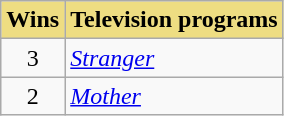<table class="wikitable">
<tr>
<th style="background:#EEDD82; text-align:center">Wins</th>
<th style="background:#EEDD82; text-align:center">Television programs</th>
</tr>
<tr>
<td style="text-align:center">3</td>
<td><em><a href='#'>Stranger</a></em></td>
</tr>
<tr>
<td style="text-align:center">2</td>
<td><em><a href='#'>Mother</a></em></td>
</tr>
</table>
